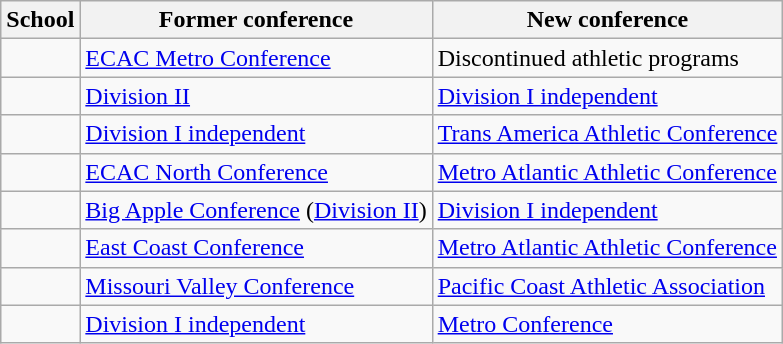<table class="wikitable sortable">
<tr>
<th>School</th>
<th>Former conference</th>
<th>New conference</th>
</tr>
<tr>
<td></td>
<td><a href='#'>ECAC Metro Conference</a></td>
<td>Discontinued athletic programs</td>
</tr>
<tr>
<td></td>
<td><a href='#'>Division II</a></td>
<td><a href='#'>Division I independent</a></td>
</tr>
<tr>
<td></td>
<td><a href='#'>Division I independent</a></td>
<td><a href='#'>Trans America Athletic Conference</a></td>
</tr>
<tr>
<td></td>
<td><a href='#'>ECAC North Conference</a></td>
<td><a href='#'>Metro Atlantic Athletic Conference</a></td>
</tr>
<tr>
<td></td>
<td><a href='#'>Big Apple Conference</a> (<a href='#'>Division II</a>)</td>
<td><a href='#'>Division I independent</a></td>
</tr>
<tr>
<td></td>
<td><a href='#'>East Coast Conference</a></td>
<td><a href='#'>Metro Atlantic Athletic Conference</a></td>
</tr>
<tr>
<td></td>
<td><a href='#'>Missouri Valley Conference</a></td>
<td><a href='#'>Pacific Coast Athletic Association</a></td>
</tr>
<tr>
<td></td>
<td><a href='#'>Division I independent</a></td>
<td><a href='#'>Metro Conference</a></td>
</tr>
</table>
